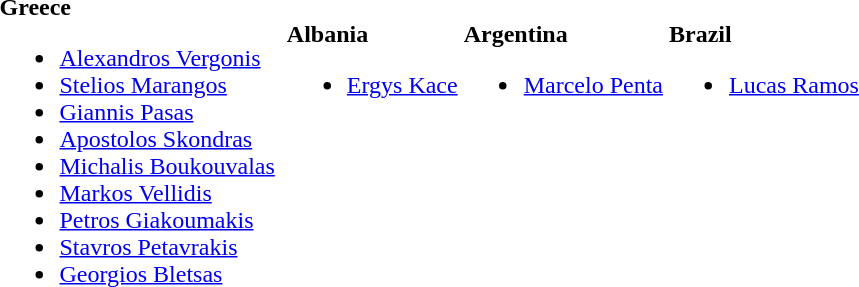<table>
<tr style="vertical-align: top;">
<td></td>
<td><strong>Greece</strong><br><ul><li> <a href='#'>Alexandros Vergonis</a></li><li> <a href='#'>Stelios Marangos</a></li><li> <a href='#'>Giannis Pasas</a></li><li> <a href='#'>Apostolos Skondras</a></li><li> <a href='#'>Michalis Boukouvalas</a></li><li> <a href='#'>Markos Vellidis</a></li><li> <a href='#'>Petros Giakoumakis</a></li><li> <a href='#'>Stavros Petavrakis</a></li><li> <a href='#'>Georgios Bletsas</a></li></ul></td>
<td></td>
<td><br><strong>Albania</strong><ul><li> <a href='#'>Ergys Kace</a></li></ul></td>
<td><br><strong>Argentina</strong><ul><li> <a href='#'>Marcelo Penta</a></li></ul></td>
<td><br><strong>Brazil</strong><ul><li> <a href='#'>Lucas Ramos</a></li></ul></td>
</tr>
<tr>
<td></td>
<td></td>
<td></td>
</tr>
</table>
